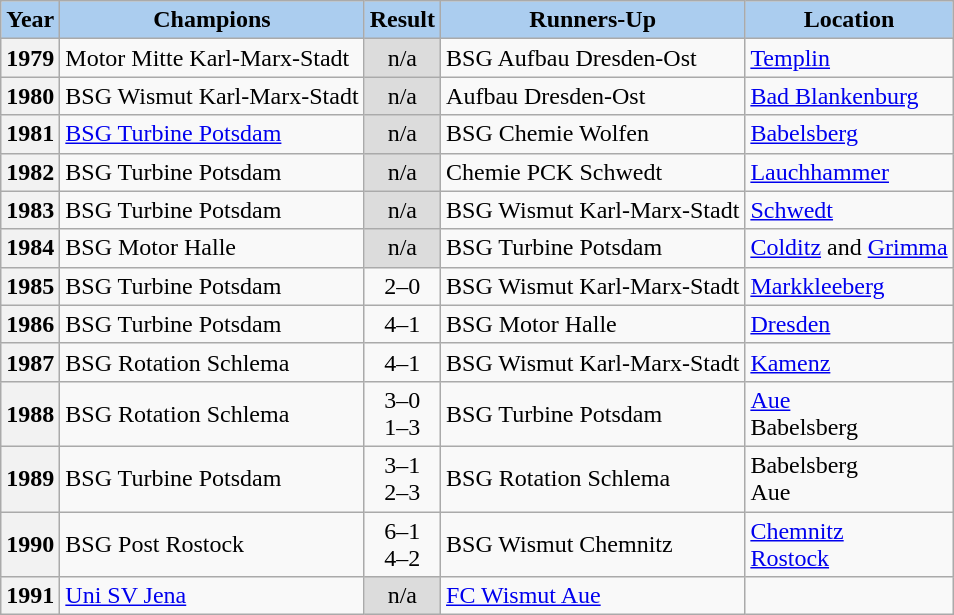<table class="wikitable">
<tr>
<th style="background:#ABCDEF;">Year</th>
<th style="background:#ABCDEF;">Champions</th>
<th style="background:#ABCDEF;">Result</th>
<th style="background:#ABCDEF;">Runners-Up</th>
<th style="background:#ABCDEF;">Location</th>
</tr>
<tr>
<th>1979</th>
<td>Motor Mitte Karl-Marx-Stadt</td>
<td style="background:#DCDCDC;" align=center>n/a</td>
<td>BSG Aufbau Dresden-Ost</td>
<td><a href='#'>Templin</a></td>
</tr>
<tr>
<th>1980</th>
<td>BSG Wismut Karl-Marx-Stadt</td>
<td style="background:#DCDCDC;" align=center>n/a</td>
<td>Aufbau Dresden-Ost</td>
<td><a href='#'>Bad Blankenburg</a></td>
</tr>
<tr>
<th>1981</th>
<td><a href='#'>BSG Turbine Potsdam</a></td>
<td style="background:#DCDCDC;" align=center>n/a</td>
<td>BSG Chemie Wolfen</td>
<td><a href='#'>Babelsberg</a></td>
</tr>
<tr>
<th>1982</th>
<td>BSG Turbine Potsdam</td>
<td style="background:#DCDCDC;" align=center>n/a</td>
<td>Chemie PCK Schwedt</td>
<td><a href='#'>Lauchhammer</a></td>
</tr>
<tr>
<th>1983</th>
<td>BSG Turbine Potsdam</td>
<td style="background:#DCDCDC;" align=center>n/a</td>
<td>BSG Wismut Karl-Marx-Stadt</td>
<td><a href='#'>Schwedt</a></td>
</tr>
<tr>
<th>1984</th>
<td>BSG Motor Halle</td>
<td style="background:#DCDCDC;" align=center>n/a</td>
<td>BSG Turbine Potsdam</td>
<td><a href='#'>Colditz</a> and <a href='#'>Grimma</a></td>
</tr>
<tr>
<th>1985</th>
<td>BSG Turbine Potsdam</td>
<td align=center>2–0</td>
<td>BSG Wismut Karl-Marx-Stadt</td>
<td><a href='#'>Markkleeberg</a></td>
</tr>
<tr>
<th>1986</th>
<td>BSG Turbine Potsdam</td>
<td align=center>4–1</td>
<td>BSG Motor Halle</td>
<td><a href='#'>Dresden</a></td>
</tr>
<tr>
<th>1987</th>
<td>BSG Rotation Schlema</td>
<td align=center>4–1</td>
<td>BSG Wismut Karl-Marx-Stadt</td>
<td><a href='#'>Kamenz</a></td>
</tr>
<tr>
<th>1988</th>
<td>BSG Rotation Schlema</td>
<td align=center>3–0<br>1–3</td>
<td>BSG Turbine Potsdam</td>
<td><a href='#'>Aue</a><br>Babelsberg</td>
</tr>
<tr>
<th>1989</th>
<td>BSG Turbine Potsdam</td>
<td align=center>3–1<br>2–3</td>
<td>BSG Rotation Schlema</td>
<td>Babelsberg<br>Aue</td>
</tr>
<tr>
<th>1990</th>
<td>BSG Post Rostock</td>
<td align=center>6–1<br>4–2</td>
<td>BSG Wismut Chemnitz</td>
<td><a href='#'>Chemnitz</a><br><a href='#'>Rostock</a></td>
</tr>
<tr>
<th>1991</th>
<td><a href='#'>Uni SV Jena</a></td>
<td style="background:#DCDCDC;" align=center>n/a</td>
<td><a href='#'>FC Wismut Aue</a></td>
<td></td>
</tr>
</table>
